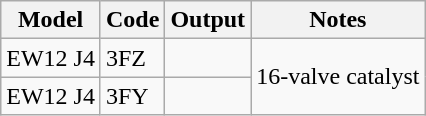<table class="wikitable">
<tr>
<th>Model</th>
<th>Code</th>
<th>Output</th>
<th>Notes</th>
</tr>
<tr>
<td>EW12 J4</td>
<td>3FZ</td>
<td></td>
<td rowspan=2>16-valve catalyst</td>
</tr>
<tr>
<td>EW12 J4</td>
<td>3FY</td>
<td></td>
</tr>
</table>
